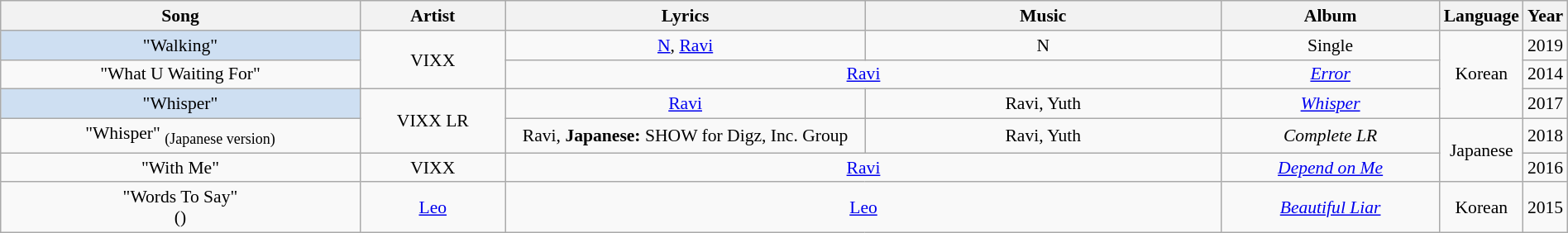<table class="wikitable sortable" style="margin:0.5em auto; clear:both; font-size:.9em; text-align:center; width:100%">
<tr>
<th style="width:25%">Song</th>
<th style="width:10%">Artist</th>
<th class="unsortable" style="width:25%">Lyrics</th>
<th class="unsortable" style="width:25%">Music</th>
<th style="width:25%">Album</th>
<th style="width:25%">Language</th>
<th style="width:25%">Year</th>
</tr>
<tr>
<td style="background:#CEDFF2;">"Walking"</td>
<td rowspan="2">VIXX</td>
<td><a href='#'>N</a>, <a href='#'>Ravi</a></td>
<td>N</td>
<td>Single</td>
<td rowspan="3">Korean</td>
<td>2019</td>
</tr>
<tr>
<td>"What U Waiting For"</td>
<td colspan="2"><a href='#'>Ravi</a></td>
<td><em><a href='#'>Error</a></em></td>
<td>2014</td>
</tr>
<tr>
<td style="background:#CEDFF2;">"Whisper"</td>
<td rowspan="2">VIXX LR</td>
<td><a href='#'>Ravi</a></td>
<td>Ravi, Yuth</td>
<td><em><a href='#'>Whisper</a></em></td>
<td>2017</td>
</tr>
<tr>
<td>"Whisper" <sub>(Japanese version)</sub></td>
<td>Ravi, <strong>Japanese:</strong> SHOW for Digz, Inc. Group</td>
<td>Ravi, Yuth</td>
<td><em>Complete LR</em></td>
<td rowspan="2">Japanese</td>
<td>2018</td>
</tr>
<tr>
<td>"With Me"</td>
<td>VIXX</td>
<td colspan="2"><a href='#'>Ravi</a></td>
<td><em><a href='#'>Depend on Me</a></em></td>
<td>2016</td>
</tr>
<tr>
<td>"Words To Say"<br>()</td>
<td><a href='#'>Leo</a></td>
<td colspan="2"><a href='#'>Leo</a></td>
<td><em><a href='#'>Beautiful Liar</a></em></td>
<td>Korean</td>
<td>2015</td>
</tr>
</table>
